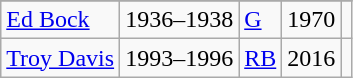<table class="wikitable">
<tr>
</tr>
<tr>
<td><a href='#'>Ed Bock</a></td>
<td>1936–1938</td>
<td><a href='#'>G</a></td>
<td>1970</td>
<td></td>
</tr>
<tr>
<td><a href='#'>Troy Davis</a></td>
<td>1993–1996</td>
<td><a href='#'>RB</a></td>
<td>2016</td>
<td></td>
</tr>
</table>
